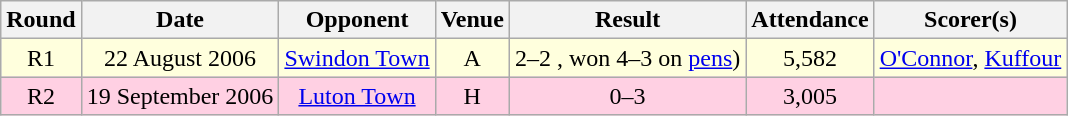<table class="wikitable sortable" style="text-align:center;">
<tr>
<th>Round</th>
<th>Date</th>
<th>Opponent</th>
<th>Venue</th>
<th>Result</th>
<th>Attendance</th>
<th>Scorer(s)</th>
</tr>
<tr style="background:#ffd;">
<td>R1</td>
<td>22 August 2006</td>
<td><a href='#'>Swindon Town</a></td>
<td>A</td>
<td>2–2 , won 4–3 on <a href='#'>pens</a>)</td>
<td>5,582</td>
<td><a href='#'>O'Connor</a>, <a href='#'>Kuffour</a></td>
</tr>
<tr style="background:#ffd0e3;">
<td>R2</td>
<td>19 September 2006</td>
<td><a href='#'>Luton Town</a></td>
<td>H</td>
<td>0–3</td>
<td>3,005</td>
<td></td>
</tr>
</table>
